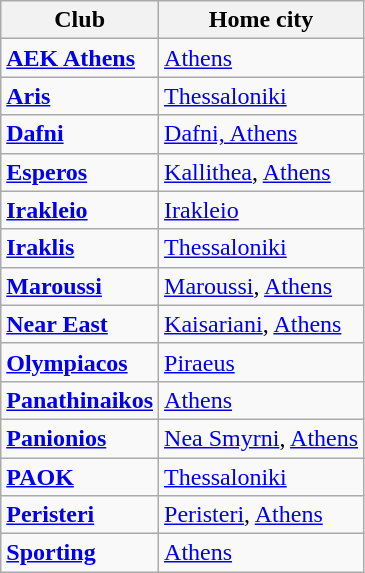<table class="wikitable">
<tr>
<th>Club</th>
<th>Home city</th>
</tr>
<tr>
<td align="left"><strong><a href='#'>AEK Athens</a></strong></td>
<td><a href='#'>Athens</a></td>
</tr>
<tr>
<td align="left"><strong><a href='#'>Aris</a></strong></td>
<td><a href='#'>Thessaloniki</a></td>
</tr>
<tr>
<td align="left"><strong><a href='#'>Dafni</a></strong></td>
<td><a href='#'>Dafni, Athens</a></td>
</tr>
<tr>
<td align="left"><strong><a href='#'>Esperos</a></strong></td>
<td><a href='#'>Kallithea</a>, <a href='#'>Athens</a></td>
</tr>
<tr>
<td align="left"><strong><a href='#'>Irakleio</a></strong></td>
<td><a href='#'>Irakleio</a></td>
</tr>
<tr>
<td align="left"><strong><a href='#'>Iraklis</a></strong></td>
<td><a href='#'>Thessaloniki</a></td>
</tr>
<tr>
<td align="left"><strong><a href='#'>Maroussi</a></strong></td>
<td><a href='#'>Maroussi</a>, <a href='#'>Athens</a></td>
</tr>
<tr>
<td align="left"><strong><a href='#'>Near East</a></strong></td>
<td><a href='#'>Kaisariani</a>, <a href='#'>Athens</a></td>
</tr>
<tr>
<td align="left"><strong><a href='#'>Olympiacos</a></strong></td>
<td><a href='#'>Piraeus</a></td>
</tr>
<tr>
<td align="left"><strong><a href='#'>Panathinaikos</a></strong></td>
<td><a href='#'>Athens</a></td>
</tr>
<tr>
<td align="left"><strong><a href='#'>Panionios</a></strong></td>
<td><a href='#'>Nea Smyrni</a>, <a href='#'>Athens</a></td>
</tr>
<tr>
<td align="left"><strong><a href='#'>PAOK</a></strong></td>
<td><a href='#'>Thessaloniki</a></td>
</tr>
<tr>
<td align="left"><strong><a href='#'>Peristeri</a></strong></td>
<td><a href='#'>Peristeri</a>, <a href='#'>Athens</a></td>
</tr>
<tr>
<td align="left"><strong><a href='#'>Sporting</a></strong></td>
<td><a href='#'>Athens</a></td>
</tr>
</table>
